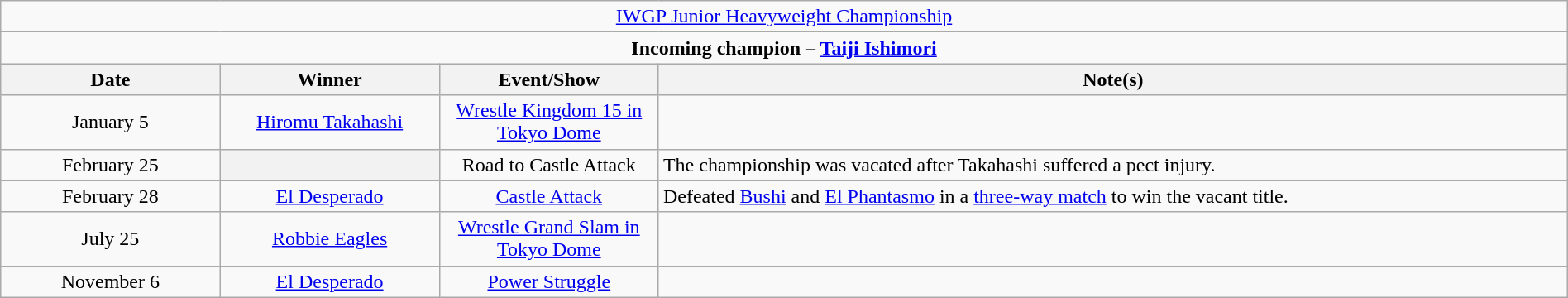<table class="wikitable" style="text-align:center; width:100%;">
<tr>
<td colspan="4" style="text-align: center;"><a href='#'>IWGP Junior Heavyweight Championship</a></td>
</tr>
<tr>
<td colspan="4" style="text-align: center;"><strong>Incoming champion – <a href='#'>Taiji Ishimori</a></strong></td>
</tr>
<tr>
<th width=14%>Date</th>
<th width=14%>Winner</th>
<th width=14%>Event/Show</th>
<th width=58%>Note(s)</th>
</tr>
<tr>
<td>January 5</td>
<td><a href='#'>Hiromu Takahashi</a></td>
<td><a href='#'>Wrestle Kingdom 15 in Tokyo Dome</a><br></td>
<td></td>
</tr>
<tr>
<td>February 25</td>
<th></th>
<td>Road to Castle Attack</td>
<td align=left>The championship was vacated after Takahashi suffered a pect injury.</td>
</tr>
<tr>
<td>February 28</td>
<td><a href='#'>El Desperado</a></td>
<td><a href='#'>Castle Attack</a><br></td>
<td align=left>Defeated <a href='#'>Bushi</a> and <a href='#'>El Phantasmo</a> in a <a href='#'>three-way match</a> to win the vacant title.</td>
</tr>
<tr>
<td>July 25</td>
<td><a href='#'>Robbie Eagles</a></td>
<td><a href='#'>Wrestle Grand Slam in Tokyo Dome</a></td>
<td></td>
</tr>
<tr>
<td>November 6</td>
<td><a href='#'>El Desperado</a></td>
<td><a href='#'>Power Struggle</a></td>
<td></td>
</tr>
</table>
